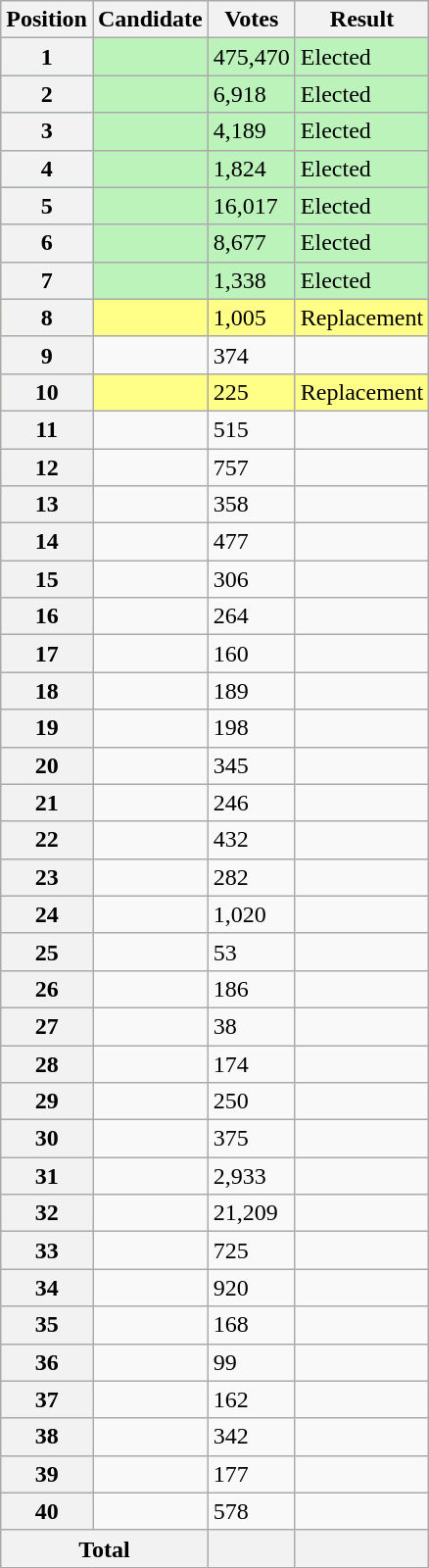<table class="wikitable sortable col3right">
<tr>
<th scope="col">Position</th>
<th scope="col">Candidate</th>
<th scope="col">Votes</th>
<th scope="col">Result</th>
</tr>
<tr bgcolor=bbf3bb>
<th scope="row">1</th>
<td></td>
<td>475,470</td>
<td>Elected</td>
</tr>
<tr bgcolor=bbf3bb>
<th scope="row">2</th>
<td></td>
<td>6,918</td>
<td>Elected</td>
</tr>
<tr bgcolor=bbf3bb>
<th scope="row">3</th>
<td></td>
<td>4,189</td>
<td>Elected</td>
</tr>
<tr bgcolor=bbf3bb>
<th scope="row">4</th>
<td></td>
<td>1,824</td>
<td>Elected</td>
</tr>
<tr bgcolor=bbf3bb>
<th scope="row">5</th>
<td></td>
<td>16,017</td>
<td>Elected</td>
</tr>
<tr bgcolor=bbf3bb>
<th scope="row">6</th>
<td></td>
<td>8,677</td>
<td>Elected</td>
</tr>
<tr bgcolor=bbf3bb>
<th scope="row">7</th>
<td></td>
<td>1,338</td>
<td>Elected</td>
</tr>
<tr bgcolor=#FF8>
<th scope="row">8</th>
<td></td>
<td>1,005</td>
<td>Replacement</td>
</tr>
<tr>
<th scope="row">9</th>
<td></td>
<td>374</td>
<td></td>
</tr>
<tr bgcolor=#FF8>
<th scope="row">10</th>
<td></td>
<td>225</td>
<td>Replacement</td>
</tr>
<tr>
<th scope="row">11</th>
<td></td>
<td>515</td>
<td></td>
</tr>
<tr>
<th scope="row">12</th>
<td></td>
<td>757</td>
<td></td>
</tr>
<tr>
<th scope="row">13</th>
<td></td>
<td>358</td>
<td></td>
</tr>
<tr>
<th scope="row">14</th>
<td></td>
<td>477</td>
<td></td>
</tr>
<tr>
<th scope="row">15</th>
<td></td>
<td>306</td>
<td></td>
</tr>
<tr>
<th scope="row">16</th>
<td></td>
<td>264</td>
<td></td>
</tr>
<tr>
<th scope="row">17</th>
<td></td>
<td>160</td>
<td></td>
</tr>
<tr>
<th scope="row">18</th>
<td></td>
<td>189</td>
<td></td>
</tr>
<tr>
<th scope="row">19</th>
<td></td>
<td>198</td>
<td></td>
</tr>
<tr>
<th scope="row">20</th>
<td></td>
<td>345</td>
<td></td>
</tr>
<tr>
<th scope="row">21</th>
<td></td>
<td>246</td>
<td></td>
</tr>
<tr>
<th scope="row">22</th>
<td></td>
<td>432</td>
<td></td>
</tr>
<tr>
<th scope="row">23</th>
<td></td>
<td>282</td>
<td></td>
</tr>
<tr>
<th scope="row">24</th>
<td></td>
<td>1,020</td>
<td></td>
</tr>
<tr>
<th scope="row">25</th>
<td></td>
<td>53</td>
<td></td>
</tr>
<tr>
<th scope="row">26</th>
<td></td>
<td>186</td>
<td></td>
</tr>
<tr>
<th scope="row">27</th>
<td></td>
<td>38</td>
<td></td>
</tr>
<tr>
<th scope="row">28</th>
<td></td>
<td>174</td>
<td></td>
</tr>
<tr>
<th scope="row">29</th>
<td></td>
<td>250</td>
<td></td>
</tr>
<tr>
<th scope="row">30</th>
<td></td>
<td>375</td>
<td></td>
</tr>
<tr>
<th scope="row">31</th>
<td></td>
<td>2,933</td>
<td></td>
</tr>
<tr>
<th scope="row">32</th>
<td></td>
<td>21,209</td>
<td></td>
</tr>
<tr>
<th scope="row">33</th>
<td></td>
<td>725</td>
<td></td>
</tr>
<tr>
<th scope="row">34</th>
<td></td>
<td>920</td>
<td></td>
</tr>
<tr>
<th scope="row">35</th>
<td></td>
<td>168</td>
<td></td>
</tr>
<tr>
<th scope="row">36</th>
<td></td>
<td>99</td>
<td></td>
</tr>
<tr>
<th scope="row">37</th>
<td></td>
<td>162</td>
<td></td>
</tr>
<tr>
<th scope="row">38</th>
<td></td>
<td>342</td>
<td></td>
</tr>
<tr>
<th scope="row">39</th>
<td></td>
<td>177</td>
<td></td>
</tr>
<tr>
<th scope="row">40</th>
<td></td>
<td>578</td>
<td></td>
</tr>
<tr class="sortbottom">
<th scope="row" colspan="2">Total</th>
<th></th>
<th></th>
</tr>
</table>
